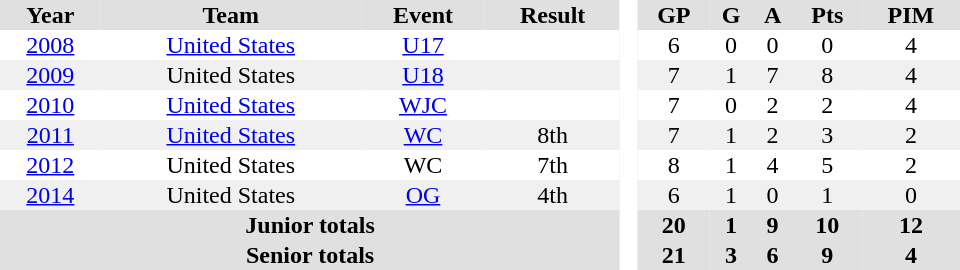<table border="0" cellpadding="1" cellspacing="0" style="text-align:center; width:40em">
<tr ALIGN="center" bgcolor="#e0e0e0">
<th>Year</th>
<th>Team</th>
<th>Event</th>
<th>Result</th>
<th rowspan="99" bgcolor="#ffffff"> </th>
<th>GP</th>
<th>G</th>
<th>A</th>
<th>Pts</th>
<th>PIM</th>
</tr>
<tr>
<td><a href='#'>2008</a></td>
<td><a href='#'>United States</a></td>
<td><a href='#'>U17</a></td>
<td></td>
<td>6</td>
<td>0</td>
<td>0</td>
<td>0</td>
<td>4</td>
</tr>
<tr style="background:#f0f0f0;">
<td><a href='#'>2009</a></td>
<td>United States</td>
<td><a href='#'>U18</a></td>
<td></td>
<td>7</td>
<td>1</td>
<td>7</td>
<td>8</td>
<td>4</td>
</tr>
<tr>
<td><a href='#'>2010</a></td>
<td><a href='#'>United States</a></td>
<td><a href='#'>WJC</a></td>
<td></td>
<td>7</td>
<td>0</td>
<td>2</td>
<td>2</td>
<td>4</td>
</tr>
<tr style="background:#f0f0f0;">
<td><a href='#'>2011</a></td>
<td><a href='#'>United States</a></td>
<td><a href='#'>WC</a></td>
<td>8th</td>
<td>7</td>
<td>1</td>
<td>2</td>
<td>3</td>
<td>2</td>
</tr>
<tr>
<td><a href='#'>2012</a></td>
<td>United States</td>
<td>WC</td>
<td>7th</td>
<td>8</td>
<td>1</td>
<td>4</td>
<td>5</td>
<td>2</td>
</tr>
<tr style="background:#f0f0f0;">
<td><a href='#'>2014</a></td>
<td>United States</td>
<td><a href='#'>OG</a></td>
<td>4th</td>
<td>6</td>
<td>1</td>
<td>0</td>
<td>1</td>
<td>0</td>
</tr>
<tr bgcolor="#e0e0e0">
<th colspan=4>Junior totals</th>
<th>20</th>
<th>1</th>
<th>9</th>
<th>10</th>
<th>12</th>
</tr>
<tr bgcolor="#e0e0e0">
<th colspan=4>Senior totals</th>
<th>21</th>
<th>3</th>
<th>6</th>
<th>9</th>
<th>4</th>
</tr>
</table>
